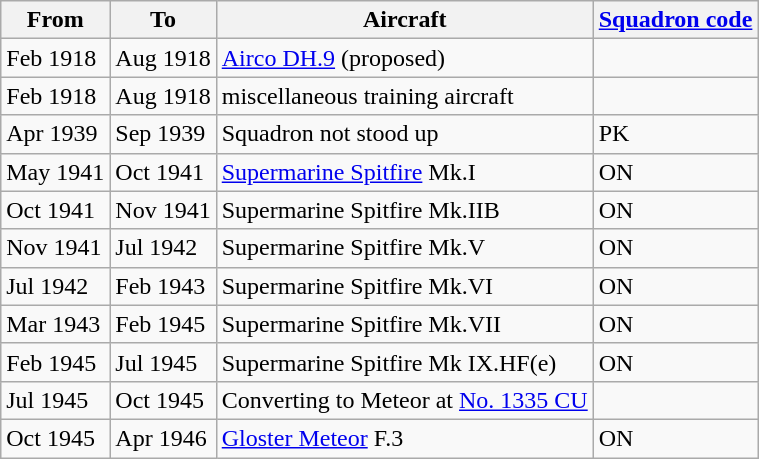<table class="wikitable">
<tr>
<th>From</th>
<th>To</th>
<th>Aircraft</th>
<th><a href='#'>Squadron code</a></th>
</tr>
<tr>
<td>Feb 1918</td>
<td>Aug 1918</td>
<td><a href='#'>Airco DH.9</a> (proposed)</td>
<td></td>
</tr>
<tr>
<td>Feb 1918</td>
<td>Aug 1918</td>
<td>miscellaneous training aircraft</td>
<td></td>
</tr>
<tr>
<td>Apr 1939</td>
<td>Sep 1939</td>
<td>Squadron not stood up</td>
<td>PK</td>
</tr>
<tr>
<td>May 1941</td>
<td>Oct 1941</td>
<td><a href='#'>Supermarine Spitfire</a> Mk.I</td>
<td>ON</td>
</tr>
<tr>
<td>Oct 1941</td>
<td>Nov 1941</td>
<td>Supermarine Spitfire Mk.IIB</td>
<td>ON</td>
</tr>
<tr>
<td>Nov 1941</td>
<td>Jul 1942</td>
<td>Supermarine Spitfire Mk.V</td>
<td>ON</td>
</tr>
<tr>
<td>Jul 1942</td>
<td>Feb 1943</td>
<td>Supermarine Spitfire Mk.VI</td>
<td>ON</td>
</tr>
<tr>
<td>Mar 1943</td>
<td>Feb 1945</td>
<td>Supermarine Spitfire Mk.VII</td>
<td>ON</td>
</tr>
<tr>
<td>Feb 1945</td>
<td>Jul 1945</td>
<td>Supermarine Spitfire Mk IX.HF(e)</td>
<td>ON</td>
</tr>
<tr>
<td>Jul 1945</td>
<td>Oct 1945</td>
<td>Converting to Meteor at <a href='#'>No. 1335 CU</a></td>
<td></td>
</tr>
<tr>
<td>Oct 1945</td>
<td>Apr 1946</td>
<td><a href='#'>Gloster Meteor</a> F.3</td>
<td>ON</td>
</tr>
</table>
